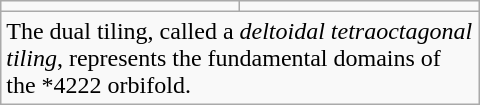<table class=wikitable width=320>
<tr>
<td></td>
<td></td>
</tr>
<tr>
<td colspan=2>The dual tiling, called a <em>deltoidal tetraoctagonal tiling</em>, represents the fundamental domains of the *4222 orbifold.</td>
</tr>
</table>
